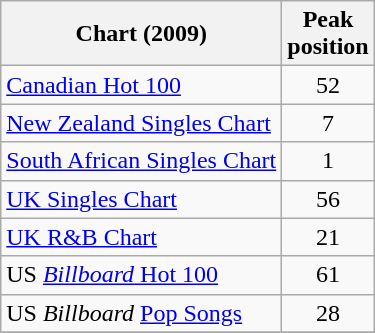<table class="wikitable sortable">
<tr>
<th align="center">Chart (2009)</th>
<th align="center">Peak<br>position</th>
</tr>
<tr>
<td><a href='#'>Canadian Hot 100</a></td>
<td align="center">52</td>
</tr>
<tr>
<td><a href='#'>New Zealand Singles Chart</a></td>
<td align="center">7</td>
</tr>
<tr>
<td><a href='#'>South African Singles Chart</a></td>
<td align="center">1</td>
</tr>
<tr>
<td><a href='#'>UK Singles Chart</a></td>
<td align="center">56</td>
</tr>
<tr>
<td><a href='#'>UK R&B Chart</a></td>
<td align="center">21</td>
</tr>
<tr>
<td>US <a href='#'><em>Billboard</em> Hot 100</a></td>
<td align="center">61</td>
</tr>
<tr>
<td>US <em>Billboard</em> <a href='#'>Pop Songs</a></td>
<td align="center">28</td>
</tr>
<tr>
</tr>
</table>
